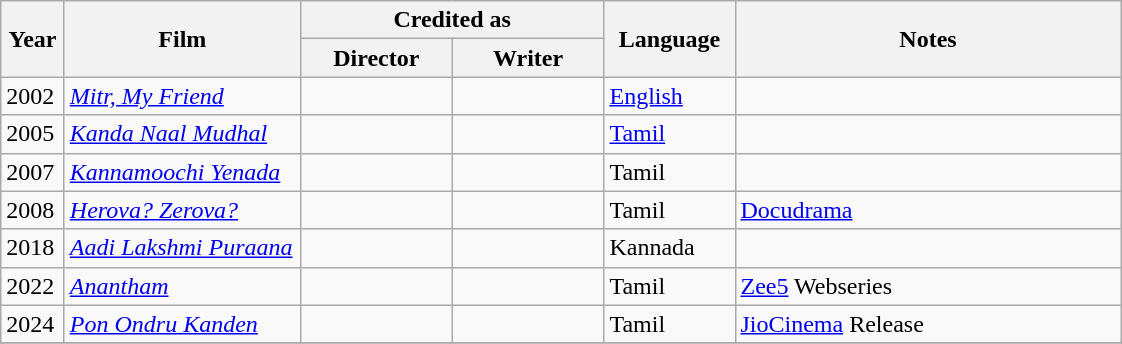<table class="wikitable sortable">
<tr>
<th rowspan="2" style="width:35px;">Year</th>
<th rowspan="2" style="width:150px;">Film</th>
<th colspan="2" style="width:195px;">Credited as</th>
<th rowspan="2" style="text-align:center; width:80px;">Language</th>
<th rowspan="2"  style="text-align:center; width:250px;" class="unsortable">Notes</th>
</tr>
<tr>
<th style="width:65px;">Director</th>
<th width=65>Writer</th>
</tr>
<tr>
<td>2002</td>
<td><em><a href='#'>Mitr, My Friend</a></em></td>
<td style="text-align:center;"></td>
<td style="text-align:center;"></td>
<td><a href='#'>English</a></td>
<td></td>
</tr>
<tr>
<td>2005</td>
<td><em><a href='#'>Kanda Naal Mudhal</a></em></td>
<td style="text-align:center;"></td>
<td style="text-align:center;"></td>
<td><a href='#'>Tamil</a></td>
<td></td>
</tr>
<tr>
<td>2007</td>
<td><em><a href='#'>Kannamoochi Yenada</a></em></td>
<td style="text-align:center;"></td>
<td style="text-align:center;"></td>
<td>Tamil</td>
<td></td>
</tr>
<tr>
<td>2008</td>
<td><em><a href='#'>Herova? Zerova?</a></em></td>
<td style="text-align:center;"></td>
<td style="text-align:center;"></td>
<td>Tamil</td>
<td><a href='#'>Docudrama</a></td>
</tr>
<tr>
<td>2018</td>
<td><em><a href='#'>Aadi Lakshmi Puraana</a></em></td>
<td style="text-align:center;"></td>
<td style="text-align:center;"></td>
<td>Kannada</td>
<td></td>
</tr>
<tr>
<td>2022</td>
<td><em><a href='#'>Anantham</a></em></td>
<td style="text-align:center;"></td>
<td style="text-align:center;"></td>
<td>Tamil</td>
<td><a href='#'>Zee5</a> Webseries</td>
</tr>
<tr>
<td>2024</td>
<td><em><a href='#'>Pon Ondru Kanden</a></em></td>
<td style="text-align:center;"></td>
<td style="text-align:center;"></td>
<td>Tamil</td>
<td><a href='#'>JioCinema</a> Release</td>
</tr>
<tr>
</tr>
</table>
